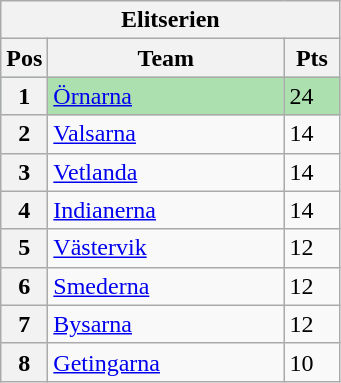<table class="wikitable">
<tr>
<th colspan="3">Elitserien</th>
</tr>
<tr>
<th width=20>Pos</th>
<th width=150>Team</th>
<th width=30>Pts</th>
</tr>
<tr style="background:#ACE1AF;">
<th>1</th>
<td><a href='#'>Örnarna</a></td>
<td>24</td>
</tr>
<tr>
<th>2</th>
<td><a href='#'>Valsarna</a></td>
<td>14</td>
</tr>
<tr>
<th>3</th>
<td><a href='#'>Vetlanda</a></td>
<td>14</td>
</tr>
<tr>
<th>4</th>
<td><a href='#'>Indianerna</a></td>
<td>14</td>
</tr>
<tr>
<th>5</th>
<td><a href='#'>Västervik</a></td>
<td>12</td>
</tr>
<tr>
<th>6</th>
<td><a href='#'>Smederna</a></td>
<td>12</td>
</tr>
<tr>
<th>7</th>
<td><a href='#'>Bysarna</a></td>
<td>12</td>
</tr>
<tr>
<th>8</th>
<td><a href='#'>Getingarna</a></td>
<td>10</td>
</tr>
</table>
